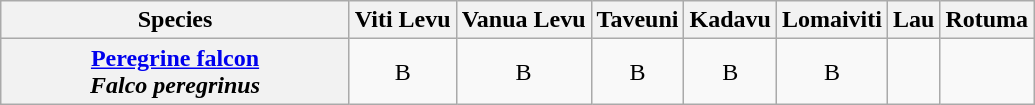<table class="wikitable" style="text-align:center">
<tr>
<th width="225">Species</th>
<th>Viti Levu</th>
<th>Vanua Levu</th>
<th>Taveuni</th>
<th>Kadavu</th>
<th>Lomaiviti</th>
<th>Lau</th>
<th>Rotuma</th>
</tr>
<tr>
<th><a href='#'>Peregrine falcon</a><br><em>Falco peregrinus</em></th>
<td>B</td>
<td>B</td>
<td>B</td>
<td>B</td>
<td>B</td>
<td></td>
<td></td>
</tr>
</table>
